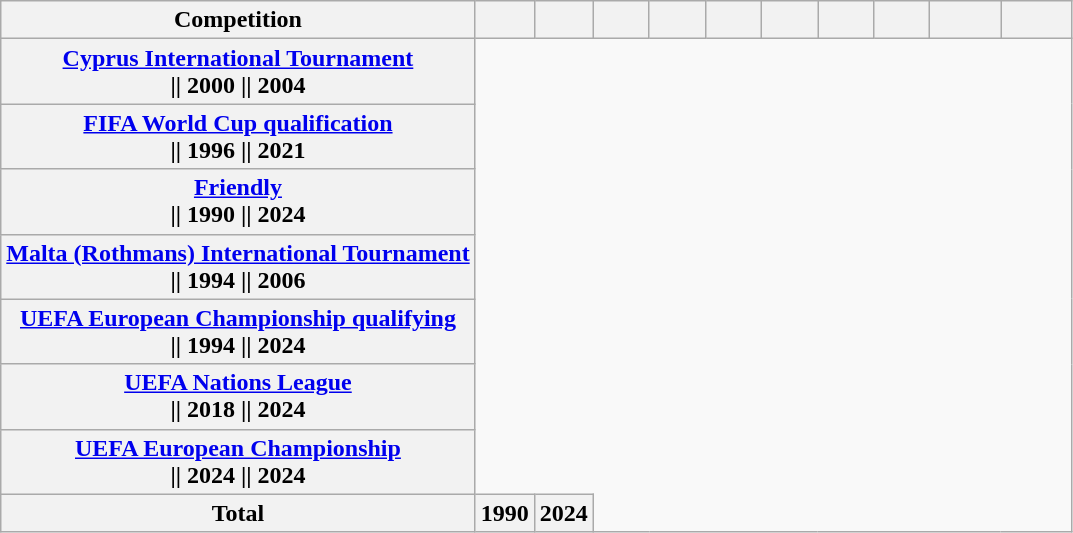<table class="sortable wikitable plainrowheaders" style="text-align:center">
<tr>
<th scope="col">Competition</th>
<th scope="col" style="width:30px;"></th>
<th scope="col" style="width:30px;"></th>
<th scope="col" style="width:30px;"></th>
<th scope="col" style="width:30px;"></th>
<th scope="col" style="width:30px;"></th>
<th scope="col" style="width:30px;"></th>
<th scope="col" style="width:30px;"></th>
<th scope="col" style="width:30px;"></th>
<th scope="col" style="width:40px;"></th>
<th scope="col" style="width:40px;"></th>
</tr>
<tr>
<th scope=row><a href='#'>Cyprus International Tournament</a><br> || 2000 || 2004</th>
</tr>
<tr>
<th scope=row><a href='#'>FIFA World Cup qualification</a><br> || 1996 || 2021</th>
</tr>
<tr>
<th scope=row><a href='#'>Friendly</a><br> || 1990 || 2024</th>
</tr>
<tr>
<th scope=row><a href='#'>Malta (Rothmans) International Tournament</a><br> || 1994 || 2006</th>
</tr>
<tr>
<th scope=row><a href='#'>UEFA European Championship qualifying</a><br> || 1994 || 2024</th>
</tr>
<tr>
<th scope=row><a href='#'>UEFA Nations League</a><br> || 2018 || 2024</th>
</tr>
<tr>
<th scope=row><a href='#'>UEFA European Championship</a><br> || 2024 || 2024</th>
</tr>
<tr class="sortbottom">
<th scope=row><strong>Total</strong><br></th>
<th>1990</th>
<th>2024</th>
</tr>
</table>
